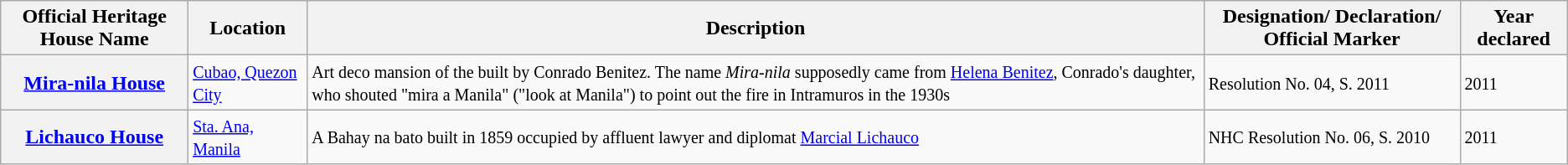<table class="wikitable sortable">
<tr>
<th>Official Heritage House Name</th>
<th>Location</th>
<th>Description</th>
<th>Designation/ Declaration/ Official Marker</th>
<th>Year declared</th>
</tr>
<tr>
<th><a href='#'>Mira-nila House</a></th>
<td><a href='#'><small>Cubao, Quezon City</small></a></td>
<td><small>Art deco mansion of the built by Conrado Benitez. The name <em>Mira-nila</em> supposedly came from  <a href='#'>Helena Benitez</a>, Conrado's daughter, who shouted "mira a Manila" ("look at Manila") to point out the fire in Intramuros in the 1930s</small></td>
<td><small>Resolution No. 04, S. 2011</small></td>
<td><small>2011</small></td>
</tr>
<tr>
<th><a href='#'>Lichauco House</a></th>
<td><a href='#'><small>Sta. Ana, Manila</small></a></td>
<td><small>A Bahay na bato built in 1859 occupied by affluent lawyer and diplomat <a href='#'>Marcial Lichauco</a></small></td>
<td><small>NHC Resolution No. 06, S. 2010</small></td>
<td><small>2011</small></td>
</tr>
</table>
